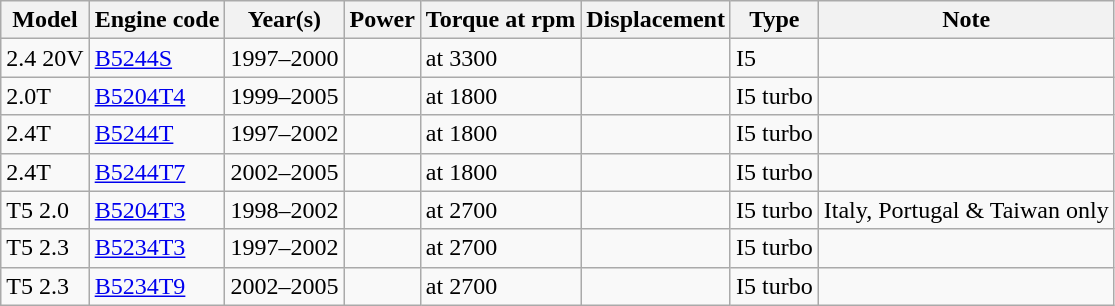<table class="wikitable collapsible sortable">
<tr>
<th>Model</th>
<th>Engine code</th>
<th>Year(s)</th>
<th>Power</th>
<th>Torque at rpm</th>
<th>Displacement</th>
<th>Type</th>
<th>Note</th>
</tr>
<tr>
<td>2.4 20V</td>
<td><a href='#'>B5244S</a></td>
<td>1997–2000</td>
<td></td>
<td> at 3300</td>
<td></td>
<td>I5</td>
<td></td>
</tr>
<tr>
<td>2.0T</td>
<td><a href='#'>B5204T4</a></td>
<td>1999–2005</td>
<td></td>
<td> at 1800</td>
<td></td>
<td>I5 turbo</td>
<td></td>
</tr>
<tr>
<td>2.4T</td>
<td><a href='#'>B5244T</a></td>
<td>1997–2002</td>
<td></td>
<td> at 1800</td>
<td></td>
<td>I5 turbo</td>
<td></td>
</tr>
<tr>
<td>2.4T</td>
<td><a href='#'>B5244T7</a></td>
<td>2002–2005</td>
<td></td>
<td> at 1800</td>
<td></td>
<td>I5 turbo</td>
<td></td>
</tr>
<tr>
<td>T5 2.0</td>
<td><a href='#'>B5204T3</a></td>
<td>1998–2002</td>
<td></td>
<td> at 2700</td>
<td></td>
<td>I5 turbo</td>
<td>Italy, Portugal & Taiwan only</td>
</tr>
<tr>
<td>T5 2.3</td>
<td><a href='#'>B5234T3</a></td>
<td>1997–2002</td>
<td></td>
<td> at 2700</td>
<td></td>
<td>I5 turbo</td>
<td></td>
</tr>
<tr>
<td>T5 2.3</td>
<td><a href='#'>B5234T9</a></td>
<td>2002–2005</td>
<td></td>
<td> at 2700</td>
<td></td>
<td>I5 turbo</td>
<td></td>
</tr>
</table>
